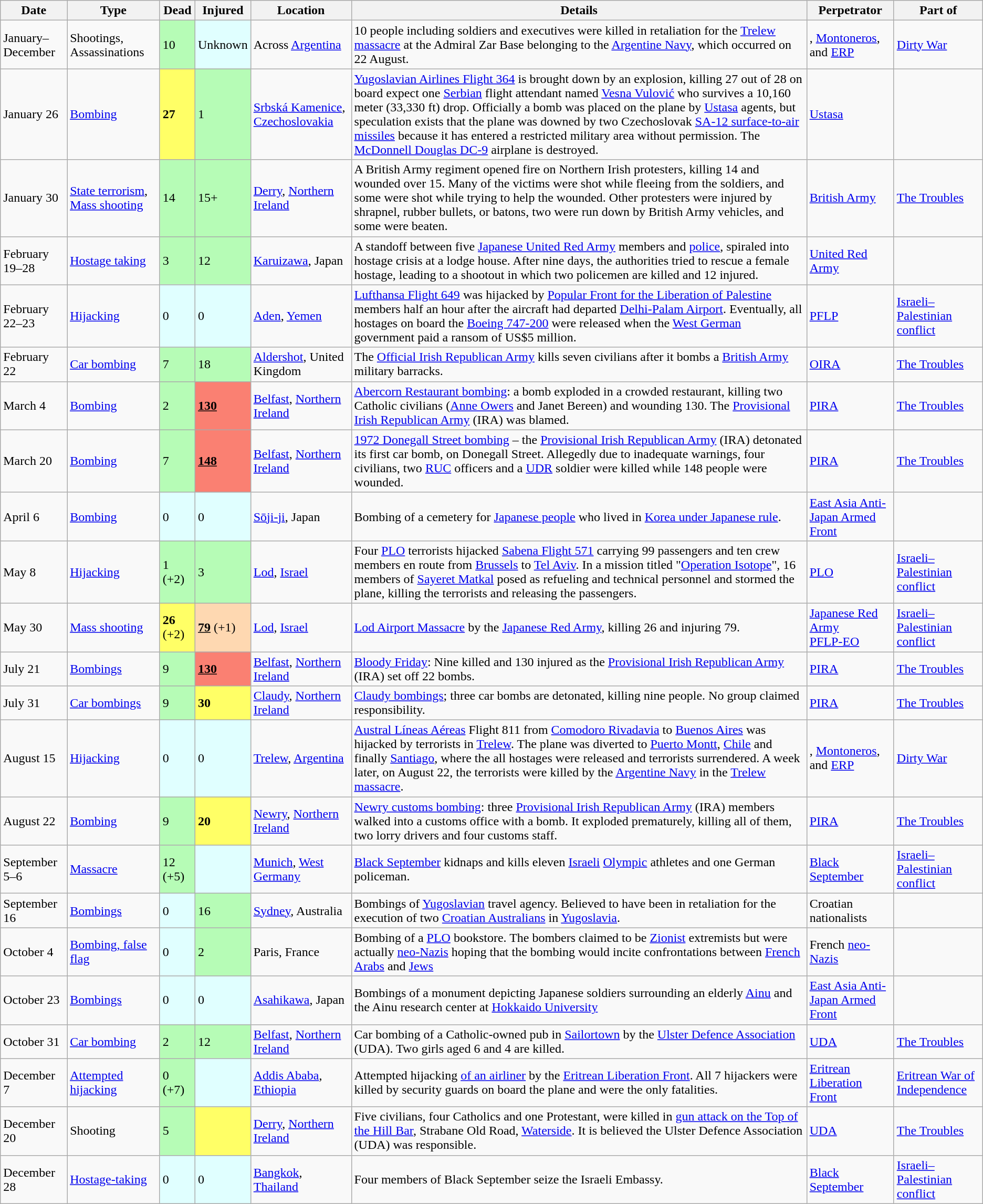<table class="wikitable sortable">
<tr>
<th>Date</th>
<th>Type</th>
<th>Dead</th>
<th>Injured</th>
<th>Location</th>
<th class="unsortable">Details</th>
<th>Perpetrator</th>
<th>Part of<br></th>
</tr>
<tr>
<td>January–December</td>
<td>Shootings, Assassinations</td>
<td style="background:#B6FCB6">10</td>
<td style="background:#E0FFFF">Unknown</td>
<td>Across <a href='#'>Argentina</a></td>
<td>10 people including soldiers and executives were killed in retaliation for the <a href='#'>Trelew massacre</a> at the Admiral Zar Base belonging to the <a href='#'>Argentine Navy</a>, which occurred on 22 August.</td>
<td>, <a href='#'>Montoneros</a>, and <a href='#'>ERP</a></td>
<td><a href='#'>Dirty War</a></td>
</tr>
<tr>
<td>January 26</td>
<td><a href='#'>Bombing</a></td>
<td style="background:#FFFF66"><strong>27</strong></td>
<td style="background:#B6FCB6">1</td>
<td><a href='#'>Srbská Kamenice</a>, <a href='#'>Czechoslovakia</a></td>
<td><a href='#'>Yugoslavian Airlines Flight 364</a> is brought down by an explosion, killing 27 out of 28 on board expect one <a href='#'>Serbian</a> flight attendant named <a href='#'>Vesna Vulović</a> who survives a 10,160 meter (33,330 ft) drop. Officially a bomb was placed on the plane by <a href='#'>Ustasa</a> agents, but speculation exists that the plane was downed by two Czechoslovak <a href='#'>SA-12 surface-to-air missiles</a> because it has entered a restricted military area without permission. The <a href='#'>McDonnell Douglas DC-9</a> airplane is destroyed.</td>
<td><a href='#'>Ustasa</a></td>
<td></td>
</tr>
<tr>
<td>January 30</td>
<td><a href='#'>State terrorism</a>, <a href='#'>Mass shooting</a></td>
<td style="background:#B6FCB6">14</td>
<td style="background:#B6FCB6">15+</td>
<td><a href='#'>Derry</a>, <a href='#'>Northern Ireland</a></td>
<td>A British Army regiment opened fire on Northern Irish protesters, killing 14 and wounded over 15. Many of the victims were shot while fleeing from the soldiers, and some were shot while trying to help the wounded. Other protesters were injured by shrapnel, rubber bullets, or batons, two were run down by British Army vehicles, and some were beaten.</td>
<td><a href='#'>British Army</a></td>
<td><a href='#'>The Troubles</a></td>
</tr>
<tr>
<td>February 19–28</td>
<td><a href='#'>Hostage taking</a></td>
<td style="background:#B6FCB6">3</td>
<td style="background:#B6FCB6">12</td>
<td><a href='#'>Karuizawa</a>, Japan</td>
<td>A standoff between five <a href='#'>Japanese United Red Army</a> members and <a href='#'> police</a>, spiraled into hostage crisis at a lodge house. After nine days, the authorities tried to rescue a female hostage, leading to a shootout in which two policemen are killed and 12 injured.</td>
<td><a href='#'>United Red Army</a></td>
<td></td>
</tr>
<tr>
<td>February 22–23</td>
<td><a href='#'>Hijacking</a></td>
<td style="background:#E0FFFF">0</td>
<td style="background:#E0FFFF">0</td>
<td><a href='#'>Aden</a>, <a href='#'>Yemen</a></td>
<td><a href='#'>Lufthansa Flight 649</a> was hijacked by <a href='#'>Popular Front for the Liberation of Palestine</a> members half an hour after the aircraft had departed <a href='#'>Delhi-Palam Airport</a>. Eventually, all hostages on board the <a href='#'>Boeing 747-200</a> were released when the <a href='#'>West German</a> government paid a ransom of US$5 million.</td>
<td><a href='#'>PFLP</a></td>
<td><a href='#'>Israeli–Palestinian conflict</a></td>
</tr>
<tr>
<td>February 22</td>
<td><a href='#'>Car bombing</a></td>
<td style="background:#B6FCB6">7</td>
<td style="background:#B6FCB6">18</td>
<td><a href='#'>Aldershot</a>, United Kingdom</td>
<td>The <a href='#'>Official Irish Republican Army</a> kills seven civilians after it bombs a <a href='#'>British Army</a> military barracks.</td>
<td><a href='#'>OIRA</a></td>
<td><a href='#'>The Troubles</a></td>
</tr>
<tr>
<td>March 4</td>
<td><a href='#'>Bombing</a></td>
<td style="background:#B6FCB6">2</td>
<td style="background:#FA8072"><u><strong>130</strong></u></td>
<td><a href='#'>Belfast</a>, <a href='#'>Northern Ireland</a></td>
<td><a href='#'>Abercorn Restaurant bombing</a>: a bomb exploded in a crowded restaurant, killing two Catholic civilians (<a href='#'>Anne Owers</a> and Janet Bereen) and wounding 130. The <a href='#'>Provisional Irish Republican Army</a> (IRA) was blamed.</td>
<td><a href='#'>PIRA</a></td>
<td><a href='#'>The Troubles</a></td>
</tr>
<tr>
<td>March 20</td>
<td><a href='#'>Bombing</a></td>
<td style="background:#B6FCB6">7</td>
<td style="background:#FA8072"><u><strong>148</strong></u></td>
<td><a href='#'>Belfast</a>, <a href='#'>Northern Ireland</a></td>
<td><a href='#'>1972 Donegall Street bombing</a> – the <a href='#'>Provisional Irish Republican Army</a> (IRA) detonated its first car bomb, on Donegall Street. Allegedly due to inadequate warnings, four civilians, two <a href='#'>RUC</a> officers and a <a href='#'>UDR</a> soldier were killed while 148 people were wounded.</td>
<td><a href='#'>PIRA</a></td>
<td><a href='#'>The Troubles</a></td>
</tr>
<tr>
<td>April 6</td>
<td><a href='#'>Bombing</a></td>
<td style="background:#E0FFFF">0</td>
<td style="background:#E0FFFF">0</td>
<td><a href='#'>Sōji-ji</a>, Japan</td>
<td>Bombing of a cemetery for <a href='#'>Japanese people</a> who lived in <a href='#'>Korea under Japanese rule</a>.</td>
<td><a href='#'>East Asia Anti-Japan Armed Front</a></td>
<td></td>
</tr>
<tr>
<td>May 8</td>
<td><a href='#'>Hijacking</a></td>
<td style="background:#B6FCB6">1 (+2)</td>
<td style="background:#B6FCB6">3</td>
<td><a href='#'>Lod</a>, <a href='#'>Israel</a></td>
<td>Four <a href='#'>PLO</a> terrorists hijacked <a href='#'>Sabena Flight 571</a> carrying 99 passengers and ten crew members en route from <a href='#'>Brussels</a> to <a href='#'>Tel Aviv</a>. In a mission titled "<a href='#'>Operation Isotope</a>", 16 members of <a href='#'>Sayeret Matkal</a> posed as refueling and technical personnel and stormed the plane, killing the terrorists and releasing the passengers.</td>
<td><a href='#'>PLO</a></td>
<td><a href='#'>Israeli–Palestinian conflict</a></td>
</tr>
<tr>
<td>May 30</td>
<td><a href='#'>Mass shooting</a></td>
<td style="background:#FFFF66"><strong>26</strong> (+2)</td>
<td style="background:#FED8B1"><u><strong>79</strong></u> (+1)</td>
<td><a href='#'>Lod</a>, <a href='#'>Israel</a></td>
<td><a href='#'>Lod Airport Massacre</a> by the <a href='#'>Japanese Red Army</a>, killing 26 and injuring 79.</td>
<td><a href='#'>Japanese Red Army</a> <br> <a href='#'>PFLP-EO</a></td>
<td><a href='#'>Israeli–Palestinian conflict</a></td>
</tr>
<tr>
<td>July 21</td>
<td><a href='#'>Bombings</a></td>
<td style="background:#B6FCB6">9</td>
<td style="background:#FA8072"><u><strong>130</strong></u></td>
<td><a href='#'>Belfast</a>, <a href='#'>Northern Ireland</a></td>
<td><a href='#'>Bloody Friday</a>: Nine killed and 130 injured as the <a href='#'>Provisional Irish Republican Army</a> (IRA) set off 22 bombs.</td>
<td><a href='#'>PIRA</a></td>
<td><a href='#'>The Troubles</a></td>
</tr>
<tr>
<td>July 31</td>
<td><a href='#'>Car bombings</a></td>
<td style="background:#B6FCB6">9</td>
<td style="background:#FFFF66"><strong>30</strong></td>
<td><a href='#'>Claudy</a>, <a href='#'>Northern Ireland</a></td>
<td><a href='#'>Claudy bombings</a>; three car bombs are detonated, killing nine people. No group claimed responsibility.</td>
<td><a href='#'>PIRA</a></td>
<td><a href='#'>The Troubles</a></td>
</tr>
<tr>
<td>August 15</td>
<td><a href='#'>Hijacking</a></td>
<td style="background:#E0FFFF">0</td>
<td style="background:#E0FFFF">0</td>
<td><a href='#'>Trelew</a>, <a href='#'>Argentina</a></td>
<td><a href='#'>Austral Líneas Aéreas</a> Flight 811 from <a href='#'>Comodoro Rivadavia</a> to <a href='#'>Buenos Aires</a> was hijacked by terrorists in <a href='#'>Trelew</a>. The plane was diverted to <a href='#'>Puerto Montt</a>, <a href='#'>Chile</a> and finally <a href='#'>Santiago</a>, where the all hostages were released and terrorists surrendered. A week later, on August 22, the terrorists were killed by the <a href='#'>Argentine Navy</a> in the <a href='#'>Trelew massacre</a>.</td>
<td>, <a href='#'>Montoneros</a>, and <a href='#'>ERP</a></td>
<td><a href='#'>Dirty War</a></td>
</tr>
<tr>
<td>August 22</td>
<td><a href='#'>Bombing</a></td>
<td style="background:#B6FCB6">9</td>
<td style="background:#FFFF66"><strong>20</strong></td>
<td><a href='#'>Newry</a>, <a href='#'>Northern Ireland</a></td>
<td><a href='#'>Newry customs bombing</a>: three <a href='#'>Provisional Irish Republican Army</a> (IRA) members walked into a customs office with a bomb. It exploded prematurely, killing all of them, two lorry drivers and four customs staff.</td>
<td><a href='#'>PIRA</a></td>
<td><a href='#'>The Troubles</a></td>
</tr>
<tr>
<td>September 5–6</td>
<td><a href='#'>Massacre</a></td>
<td style="background:#B6FCB6">12 (+5)</td>
<td style="background:#E0FFFF"></td>
<td><a href='#'>Munich</a>, <a href='#'>West Germany</a></td>
<td><a href='#'>Black September</a> kidnaps and kills eleven <a href='#'>Israeli</a> <a href='#'>Olympic</a> athletes and one German policeman.</td>
<td><a href='#'>Black September</a></td>
<td><a href='#'>Israeli–Palestinian conflict</a></td>
</tr>
<tr>
<td>September 16</td>
<td><a href='#'>Bombings</a></td>
<td style="background:#E0FFFF">0</td>
<td style="background:#B6FCB6">16</td>
<td><a href='#'>Sydney</a>, Australia</td>
<td>Bombings of <a href='#'>Yugoslavian</a> travel agency. Believed to have been in retaliation for the execution of two <a href='#'>Croatian Australians</a> in <a href='#'>Yugoslavia</a>.</td>
<td>Croatian nationalists</td>
<td></td>
</tr>
<tr>
<td>October 4</td>
<td><a href='#'>Bombing, false flag</a></td>
<td style="background:#E0FFFF">0</td>
<td style="background:#B6FCB6">2</td>
<td>Paris, France</td>
<td>Bombing of a <a href='#'>PLO</a> bookstore. The bombers claimed to be <a href='#'>Zionist</a> extremists but were actually <a href='#'>neo-Nazis</a> hoping that the bombing would incite confrontations between <a href='#'>French Arabs</a> and <a href='#'>Jews</a></td>
<td>French <a href='#'>neo-Nazis</a></td>
<td></td>
</tr>
<tr>
<td>October 23</td>
<td><a href='#'>Bombings</a></td>
<td style="background:#E0FFFF">0</td>
<td style="background:#E0FFFF">0</td>
<td><a href='#'>Asahikawa</a>, Japan</td>
<td>Bombings of a monument depicting Japanese soldiers surrounding an elderly <a href='#'>Ainu</a> and the Ainu research center at <a href='#'>Hokkaido University</a></td>
<td><a href='#'>East Asia Anti-Japan Armed Front</a></td>
<td></td>
</tr>
<tr>
<td>October 31</td>
<td><a href='#'>Car bombing</a></td>
<td style="background:#B6FCB6">2</td>
<td style="background:#B6FCB6">12</td>
<td><a href='#'>Belfast</a>, <a href='#'>Northern Ireland</a></td>
<td>Car bombing of a Catholic-owned pub in <a href='#'>Sailortown</a> by the <a href='#'>Ulster Defence Association</a> (UDA). Two girls aged 6 and 4 are killed.</td>
<td><a href='#'>UDA</a></td>
<td><a href='#'>The Troubles</a></td>
</tr>
<tr>
<td>December 7</td>
<td><a href='#'>Attempted hijacking</a></td>
<td style="background:#B6FCB6">0 (+7)</td>
<td style="background:#E0FFFF"></td>
<td><a href='#'>Addis Ababa</a>, <a href='#'>Ethiopia</a></td>
<td>Attempted hijacking <a href='#'>of an airliner</a> by the <a href='#'>Eritrean Liberation Front</a>. All 7 hijackers were killed by security guards on board the plane and were the only fatalities.</td>
<td><a href='#'>Eritrean Liberation Front</a></td>
<td><a href='#'>Eritrean War of Independence</a></td>
</tr>
<tr>
<td>December 20</td>
<td>Shooting</td>
<td style="background:#B6FCB6">5</td>
<td style="background:#FFFF66"></td>
<td><a href='#'>Derry</a>, <a href='#'>Northern Ireland</a></td>
<td>Five civilians, four Catholics and one Protestant, were killed in <a href='#'>gun attack on the Top of the Hill Bar</a>, Strabane Old Road, <a href='#'>Waterside</a>. It is believed the Ulster Defence Association (UDA) was responsible.</td>
<td><a href='#'>UDA</a></td>
<td><a href='#'>The Troubles</a></td>
</tr>
<tr>
<td>December 28</td>
<td><a href='#'>Hostage-taking</a></td>
<td style="background:#E0FFFF">0</td>
<td style="background:#E0FFFF">0</td>
<td><a href='#'>Bangkok</a>, <a href='#'>Thailand</a></td>
<td>Four members of Black September seize the Israeli Embassy.</td>
<td><a href='#'>Black September</a></td>
<td><a href='#'>Israeli–Palestinian conflict</a></td>
</tr>
</table>
